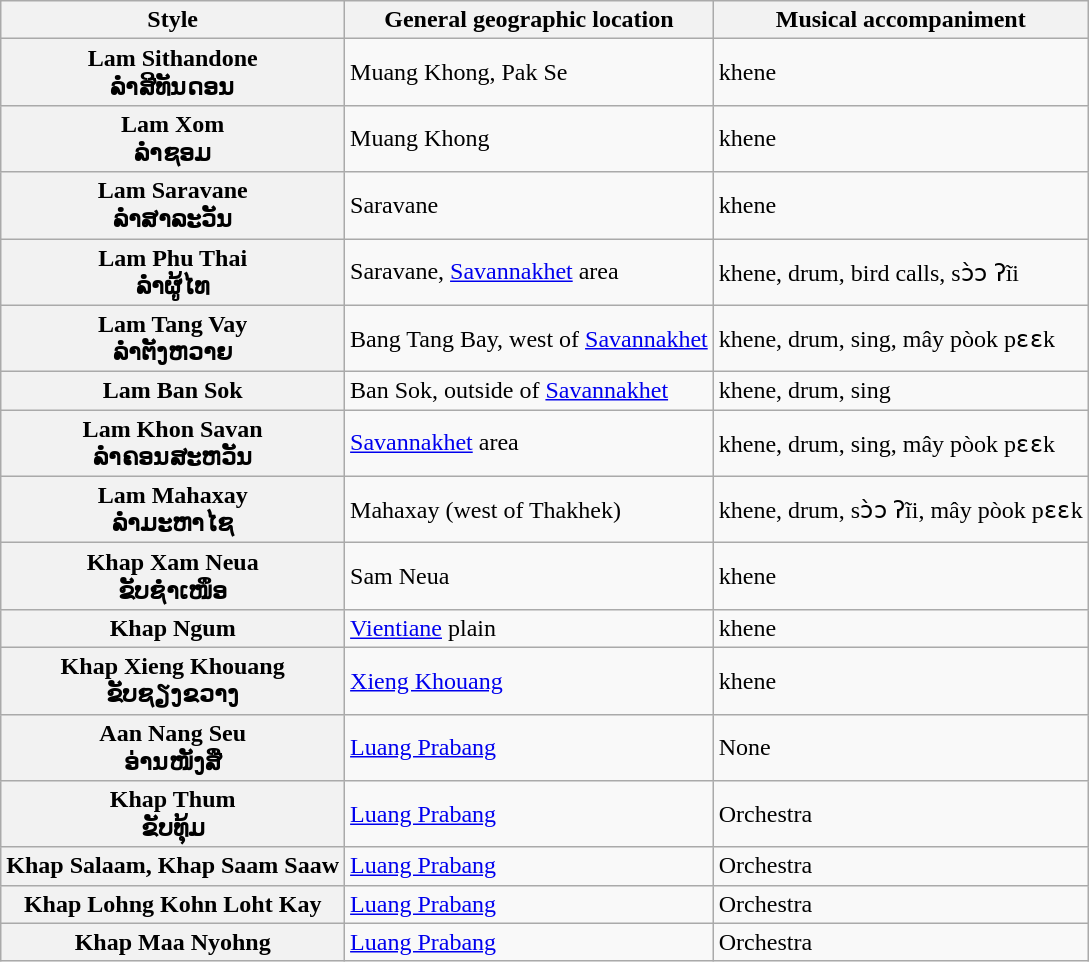<table class="wikitable">
<tr>
<th c=01>Style</th>
<th c=02>General geographic location</th>
<th c=03>Musical accompaniment</th>
</tr>
<tr>
<th c=01>Lam Sithandone<br>ລຳສີທັນດອນ</th>
<td c=02>Muang Khong, Pak Se</td>
<td c=03>khene</td>
</tr>
<tr>
<th c=01>Lam Xom<br>ລຳຊອມ</th>
<td c=02>Muang Khong</td>
<td c=03>khene</td>
</tr>
<tr>
<th c=01>Lam Saravane<br>ລຳສາລະວັນ</th>
<td c=02>Saravane</td>
<td c=03>khene</td>
</tr>
<tr>
<th c=01>Lam Phu Thai<br>ລຳຜູ້ໄທ</th>
<td c=02>Saravane, <a href='#'>Savannakhet</a> area</td>
<td c=03>khene, drum, bird calls, sɔ̀ɔ ʔĩi</td>
</tr>
<tr>
<th c=01>Lam Tang Vay<br>ລຳຕັງຫວາຍ</th>
<td c=02>Bang Tang Bay, west of <a href='#'>Savannakhet</a></td>
<td c=03>khene, drum, sing, mây pòok pɛɛk</td>
</tr>
<tr>
<th c=01>Lam Ban Sok</th>
<td c=02>Ban Sok, outside of <a href='#'>Savannakhet</a></td>
<td c=03>khene, drum, sing</td>
</tr>
<tr>
<th c=01>Lam Khon Savan<br>ລຳຄອນສະຫວັນ</th>
<td c=02><a href='#'>Savannakhet</a> area</td>
<td c=03>khene, drum, sing, mây pòok pɛɛk</td>
</tr>
<tr>
<th c=01>Lam Mahaxay<br>ລຳມະຫາໄຊ</th>
<td c=02>Mahaxay (west of Thakhek)</td>
<td c=03>khene, drum, sɔ̀ɔ ʔĩi, mây pòok pɛɛk</td>
</tr>
<tr>
<th c=01>Khap Xam Neua<br>ຂັບຊຳເໜຶອ</th>
<td c=02>Sam Neua</td>
<td c=03>khene</td>
</tr>
<tr>
<th c=01>Khap Ngum</th>
<td c=02><a href='#'>Vientiane</a> plain</td>
<td c=03>khene</td>
</tr>
<tr>
<th c=01>Khap Xieng Khouang<br>ຂັບຊຽງຂວາງ</th>
<td c=02><a href='#'>Xieng Khouang</a></td>
<td c=03>khene</td>
</tr>
<tr>
<th c=01>Aan Nang Seu<br>ອ່ານໜັງສື</th>
<td c=02><a href='#'>Luang Prabang</a></td>
<td c=03>None</td>
</tr>
<tr>
<th c=01>Khap Thum<br>ຂັບທຸ້ມ</th>
<td c=02><a href='#'>Luang Prabang</a></td>
<td c=03>Orchestra</td>
</tr>
<tr>
<th c=01>Khap Salaam, Khap Saam Saaw</th>
<td c=02><a href='#'>Luang Prabang</a></td>
<td c=03>Orchestra</td>
</tr>
<tr>
<th c=01>Khap Lohng Kohn Loht Kay</th>
<td c=02><a href='#'>Luang Prabang</a></td>
<td c=03>Orchestra</td>
</tr>
<tr>
<th c=01>Khap Maa Nyohng</th>
<td c=02><a href='#'>Luang Prabang</a></td>
<td c=03>Orchestra</td>
</tr>
</table>
